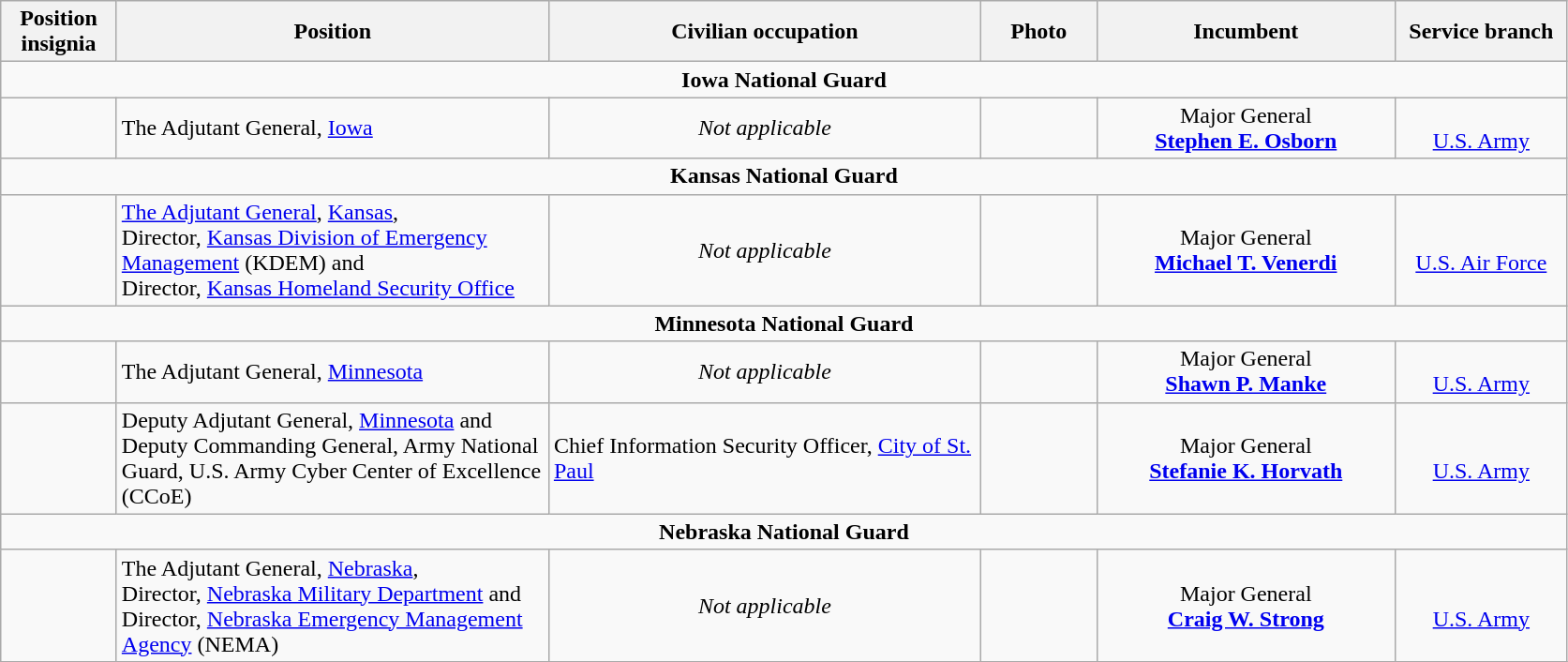<table class="wikitable">
<tr>
<th width="75" style="text-align:center">Position insignia</th>
<th width="300" style="text-align:center">Position</th>
<th width="300" style="text-align:center">Civilian occupation</th>
<th width="75" style="text-align:center">Photo</th>
<th width="205" style="text-align:center">Incumbent</th>
<th width="115" style="text-align:center">Service branch</th>
</tr>
<tr>
<td colspan="6" style="text-align:center"><strong>Iowa National Guard</strong></td>
</tr>
<tr>
<td></td>
<td>The Adjutant General, <a href='#'>Iowa</a></td>
<td style="text-align:center"><em>Not applicable</em></td>
<td></td>
<td style="text-align:center">Major General<br><strong><a href='#'>Stephen E. Osborn</a></strong></td>
<td style="text-align:center"><br><a href='#'>U.S. Army</a></td>
</tr>
<tr>
<td colspan="6" style="text-align:center"><strong>Kansas National Guard</strong></td>
</tr>
<tr>
<td></td>
<td><a href='#'>The Adjutant General</a>, <a href='#'>Kansas</a>,<br>Director, <a href='#'>Kansas Division of Emergency Management</a> (KDEM) and<br>Director, <a href='#'>Kansas Homeland Security Office</a></td>
<td style="text-align:center"><em>Not applicable</em></td>
<td></td>
<td style="text-align:center">Major General<br><strong><a href='#'>Michael T. Venerdi</a></strong></td>
<td style="text-align:center"><br><a href='#'>U.S. Air Force</a></td>
</tr>
<tr>
<td colspan="6" style="text-align:center"><strong>Minnesota National Guard</strong></td>
</tr>
<tr>
<td></td>
<td>The Adjutant General, <a href='#'>Minnesota</a></td>
<td style="text-align:center"><em>Not applicable</em></td>
<td></td>
<td style="text-align:center">Major General<br><strong><a href='#'>Shawn P. Manke</a></strong></td>
<td style="text-align:center"><br><a href='#'>U.S. Army</a></td>
</tr>
<tr>
<td> </td>
<td>Deputy Adjutant General, <a href='#'>Minnesota</a> and<br>Deputy Commanding General, Army National Guard, U.S. Army Cyber Center of Excellence (CCoE)</td>
<td>Chief Information Security Officer, <a href='#'>City of St. Paul</a></td>
<td></td>
<td style="text-align:center">Major General<br><strong><a href='#'>Stefanie K. Horvath</a></strong></td>
<td style="text-align:center"><br><a href='#'>U.S. Army</a></td>
</tr>
<tr>
<td colspan="6" style="text-align:center"><strong>Nebraska National Guard</strong></td>
</tr>
<tr>
<td></td>
<td>The Adjutant General, <a href='#'>Nebraska</a>,<br>Director, <a href='#'>Nebraska Military Department</a> and<br>Director, <a href='#'>Nebraska Emergency Management Agency</a> (NEMA)</td>
<td style="text-align:center"><em>Not applicable</em></td>
<td></td>
<td style="text-align:center">Major General<br><strong><a href='#'>Craig W. Strong</a></strong></td>
<td style="text-align:center"><br><a href='#'>U.S. Army</a></td>
</tr>
<tr>
</tr>
</table>
